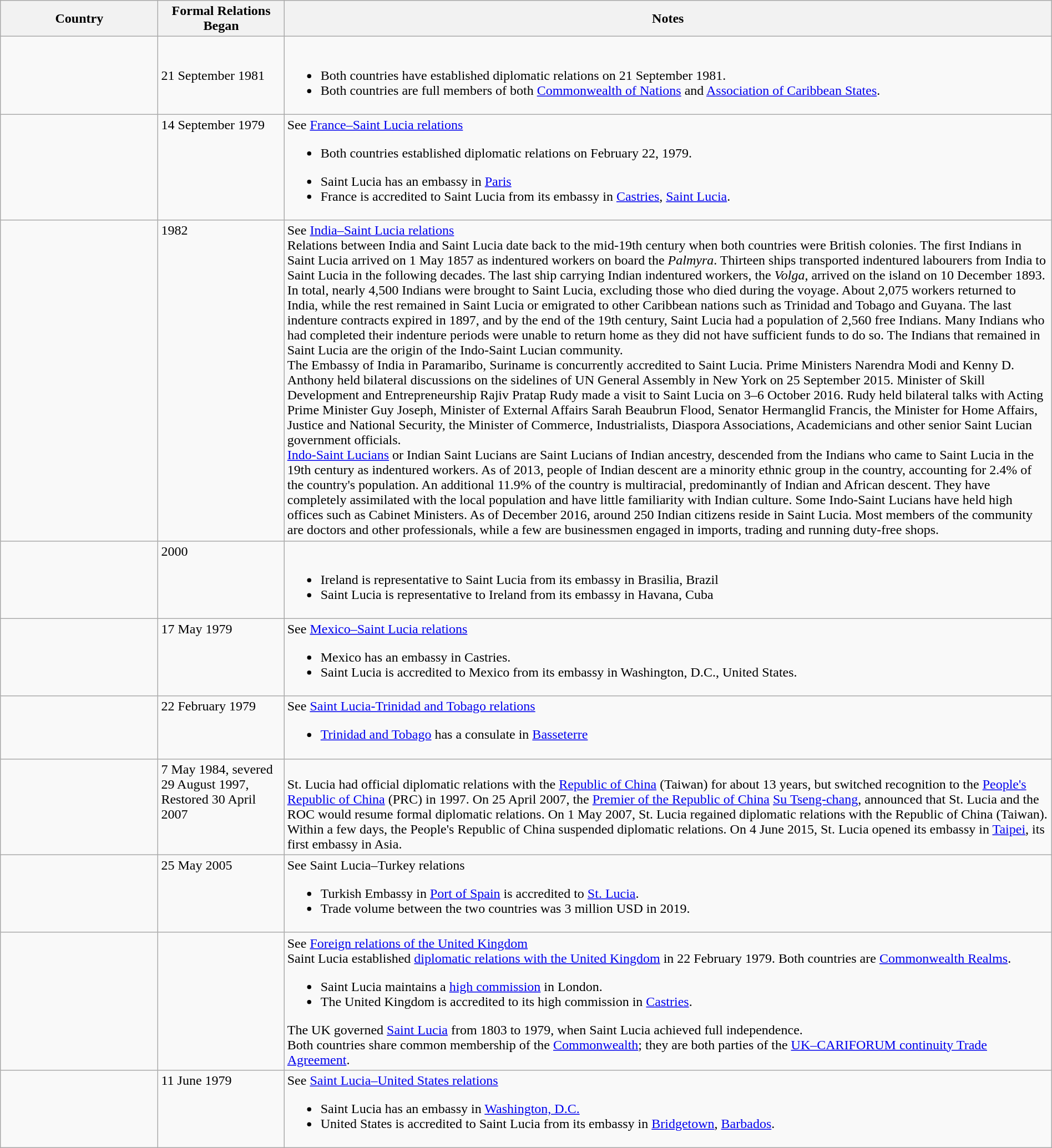<table class="wikitable sortable" style="width:100%; margin:auto;">
<tr>
<th style="width:15%;">Country</th>
<th style="width:12%;">Formal Relations Began</th>
<th>Notes</th>
</tr>
<tr>
<td></td>
<td>21 September 1981</td>
<td><br><ul><li>Both countries have established diplomatic relations on 21 September 1981.</li><li>Both countries are full members of both <a href='#'>Commonwealth of Nations</a> and <a href='#'>Association of Caribbean States</a>.</li></ul></td>
</tr>
<tr valign="top">
<td></td>
<td>14 September 1979</td>
<td>See <a href='#'>France–Saint Lucia relations</a><br><ul><li>Both countries established diplomatic relations on February 22, 1979.</li></ul><ul><li>Saint Lucia has an embassy in <a href='#'>Paris</a></li><li>France is accredited to Saint Lucia from its embassy in <a href='#'>Castries</a>, <a href='#'>Saint Lucia</a>.</li></ul></td>
</tr>
<tr valign="top">
<td></td>
<td>1982</td>
<td>See <a href='#'>India–Saint Lucia relations</a><br>
Relations between India and Saint Lucia date back to the mid-19th century when both countries were British colonies. The first Indians in Saint Lucia arrived on 1 May 1857 as indentured workers on board the <em>Palmyra</em>. Thirteen ships transported indentured labourers from India to Saint Lucia in the following decades. The last ship carrying Indian indentured workers, the <em>Volga</em>, arrived on the island on 10 December 1893. In total, nearly 4,500 Indians were brought to Saint Lucia, excluding those who died during the voyage. About 2,075 workers returned to India, while the rest remained in Saint Lucia or emigrated to other Caribbean nations such as Trinidad and Tobago and Guyana. The last indenture contracts expired in 1897, and by the end of the 19th century, Saint Lucia had a population of 2,560 free Indians. Many Indians who had completed their indenture periods were unable to return home as they did not have sufficient funds to do so. The Indians that remained in Saint Lucia are the origin of the Indo-Saint Lucian community.<br>The Embassy of India in Paramaribo, Suriname is concurrently accredited to Saint Lucia. Prime Ministers Narendra Modi and Kenny D. Anthony held bilateral discussions on the sidelines of UN General Assembly in New York on 25 September 2015. Minister of Skill Development and Entrepreneurship Rajiv Pratap Rudy made a visit to Saint Lucia on 3–6 October 2016. Rudy held bilateral talks with Acting Prime Minister Guy Joseph, Minister of External Affairs Sarah Beaubrun Flood, Senator Hermanglid Francis, the Minister for Home Affairs, Justice and National Security, the Minister of Commerce, Industrialists, Diaspora Associations, Academicians and other senior Saint Lucian government officials.<br><a href='#'>Indo-Saint Lucians</a> or Indian Saint Lucians are Saint Lucians of Indian ancestry, descended from the Indians who came to Saint Lucia in the 19th century as indentured workers. As of 2013, people of Indian descent are a minority ethnic group in the country, accounting for 2.4% of the country's population. An additional 11.9% of the country is multiracial, predominantly of Indian and African descent. They have completely assimilated with the local population and have little familiarity with Indian culture. Some Indo-Saint Lucians have held high offices such as Cabinet Ministers. As of December 2016, around 250 Indian citizens reside in Saint Lucia. Most members of the community are doctors and other professionals, while a few are businessmen engaged in imports, trading and running duty-free shops.</td>
</tr>
<tr valign="top">
<td></td>
<td>2000</td>
<td><br><ul><li>Ireland is representative to Saint Lucia from its embassy in Brasilia, Brazil</li><li>Saint Lucia is representative to Ireland from its embassy in Havana, Cuba</li></ul></td>
</tr>
<tr valign="top">
<td></td>
<td>17 May 1979</td>
<td>See <a href='#'>Mexico–Saint Lucia relations</a><br><ul><li>Mexico has an embassy in Castries.</li><li>Saint Lucia is accredited to Mexico from its embassy in Washington, D.C., United States.</li></ul></td>
</tr>
<tr valign="top">
<td></td>
<td>22 February 1979</td>
<td>See <a href='#'>Saint Lucia-Trinidad and Tobago relations</a><br><ul><li><a href='#'>Trinidad and Tobago</a> has a consulate in <a href='#'>Basseterre</a></li></ul></td>
</tr>
<tr valign="top">
<td></td>
<td>7 May 1984, severed 29 August 1997, Restored 30 April 2007</td>
<td><br>St. Lucia had official diplomatic relations with the <a href='#'>Republic of China</a> (Taiwan) for about 13 years, but switched recognition to the <a href='#'>People's Republic of China</a> (PRC) in 1997. On 25 April 2007, the <a href='#'>Premier of the Republic of China</a> <a href='#'>Su Tseng-chang</a>, announced that St. Lucia and the ROC would resume formal diplomatic relations. On 1 May 2007, St. Lucia regained diplomatic relations with the Republic of China (Taiwan).  Within a few days, the People's Republic of China suspended diplomatic relations. On 4 June 2015, St. Lucia opened its embassy in <a href='#'>Taipei</a>, its first embassy in Asia.</td>
</tr>
<tr valign="top">
<td></td>
<td>25 May 2005</td>
<td>See Saint Lucia–Turkey relations<br><ul><li>Turkish Embassy in <a href='#'>Port of Spain</a> is accredited to <a href='#'>St. Lucia</a>.</li><li>Trade volume between the two countries was 3 million USD in 2019.</li></ul></td>
</tr>
<tr valign="top">
<td></td>
<td></td>
<td>See <a href='#'>Foreign relations of the United Kingdom</a><br>Saint Lucia established <a href='#'>diplomatic relations with the United Kingdom</a> in 22 February 1979. Both countries are <a href='#'>Commonwealth Realms</a>.<ul><li>Saint Lucia maintains a <a href='#'>high commission</a> in London.</li><li>The United Kingdom is accredited to its high commission in <a href='#'>Castries</a>.</li></ul>The UK governed <a href='#'>Saint Lucia</a> from 1803 to 1979, when Saint Lucia achieved full independence.<br>Both countries share common membership of the <a href='#'>Commonwealth</a>; they are both parties of the <a href='#'>UK–CARIFORUM continuity Trade Agreement</a>.</td>
</tr>
<tr valign="top">
<td></td>
<td>11 June 1979</td>
<td>See <a href='#'>Saint Lucia–United States relations</a><br><ul><li>Saint Lucia has an embassy in <a href='#'>Washington, D.C.</a></li><li>United States is accredited to Saint Lucia from its embassy in <a href='#'>Bridgetown</a>, <a href='#'>Barbados</a>.</li></ul></td>
</tr>
</table>
